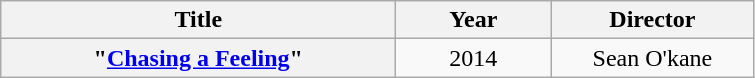<table class="wikitable plainrowheaders" style="text-align:center;">
<tr>
<th scope="col" style="width:16em;">Title</th>
<th scope="col" style="width:6em;">Year</th>
<th scope="col" style="width:8em;">Director</th>
</tr>
<tr>
<th scope="row">"<a href='#'>Chasing a Feeling</a>"</th>
<td>2014</td>
<td>Sean O'kane</td>
</tr>
</table>
